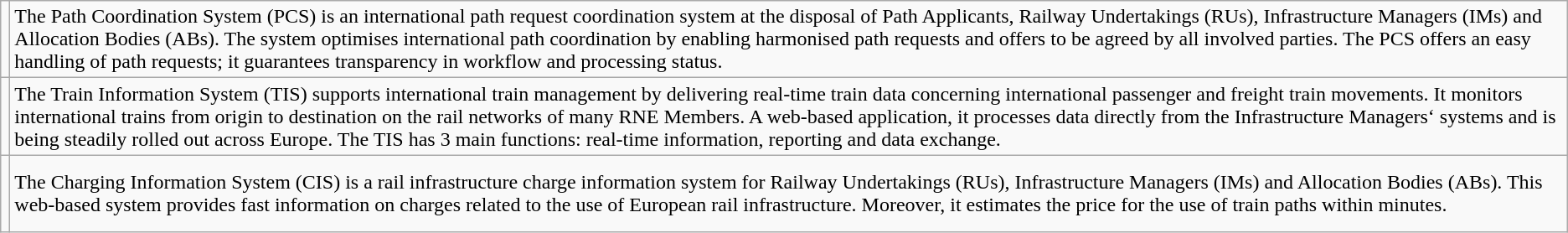<table class="wikitable">
<tr>
<td><br><br><br></td>
<td>The Path Coordination System (PCS) is an international path request coordination system at the disposal of Path Applicants, Railway Undertakings (RUs), Infrastructure Managers (IMs) and Allocation Bodies (ABs). The system optimises international path coordination by enabling harmonised path requests and offers to be agreed by all involved parties. The PCS offers an easy handling of path requests; it guarantees transparency in workflow and processing status.</td>
</tr>
<tr>
<td><br><br><br></td>
<td>The Train Information System (TIS) supports international train management by delivering real-time train data concerning international passenger and freight train movements. It monitors international trains from origin to destination on the rail networks of many RNE Members. A web-based application, it processes data directly from the Infrastructure Managers‘ systems and is being steadily rolled out across Europe. The TIS has 3 main functions: real-time information, reporting and data exchange.</td>
</tr>
<tr>
<td><br> <br><br></td>
<td>The Charging Information System (CIS) is a rail infrastructure charge information system for Railway Undertakings (RUs), Infrastructure Managers (IMs) and Allocation Bodies (ABs). This web-based system provides fast information on charges related to the use of European rail infrastructure. Moreover, it estimates the price for the use of train paths within minutes.</td>
</tr>
</table>
